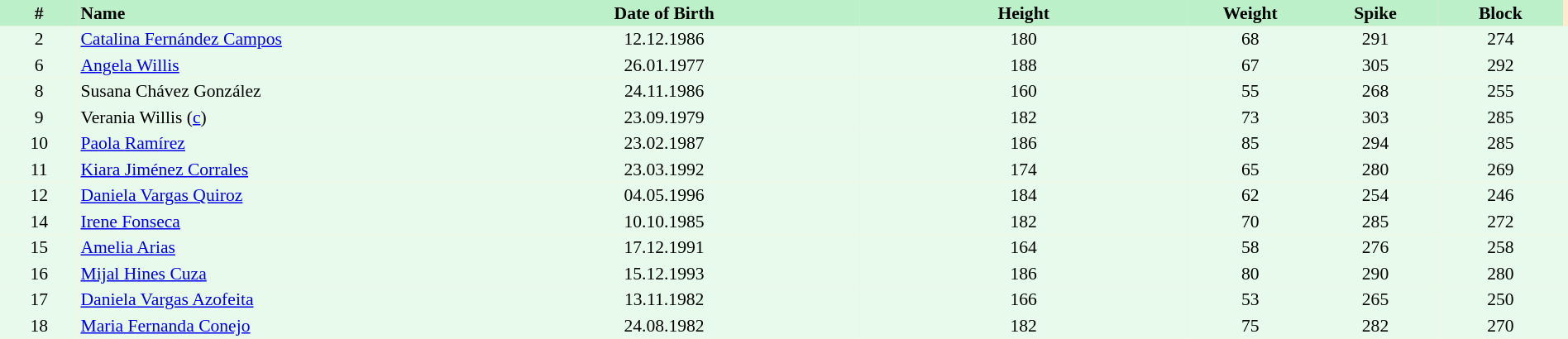<table border=0 cellpadding=2 cellspacing=0  |- bgcolor=#FFECCE style="text-align:center; font-size:90%;" width=100%>
<tr bgcolor=#BBF0C9>
<th width=5%>#</th>
<th width=25% align=left>Name</th>
<th width=25%>Date of Birth</th>
<th width=21%>Height</th>
<th width=8%>Weight</th>
<th width=8%>Spike</th>
<th width=8%>Block</th>
</tr>
<tr bgcolor=#E7FAEC>
<td>2</td>
<td align=left><a href='#'>Catalina Fernández Campos</a></td>
<td>12.12.1986</td>
<td>180</td>
<td>68</td>
<td>291</td>
<td>274</td>
<td></td>
</tr>
<tr bgcolor=#E7FAEC>
<td>6</td>
<td align=left><a href='#'>Angela Willis</a></td>
<td>26.01.1977</td>
<td>188</td>
<td>67</td>
<td>305</td>
<td>292</td>
<td></td>
</tr>
<tr bgcolor=#E7FAEC>
<td>8</td>
<td align=left>Susana Chávez González</td>
<td>24.11.1986</td>
<td>160</td>
<td>55</td>
<td>268</td>
<td>255</td>
<td></td>
</tr>
<tr bgcolor=#E7FAEC>
<td>9</td>
<td align=left>Verania Willis (<a href='#'>c</a>)</td>
<td>23.09.1979</td>
<td>182</td>
<td>73</td>
<td>303</td>
<td>285</td>
<td></td>
</tr>
<tr bgcolor=#E7FAEC>
<td>10</td>
<td align=left><a href='#'>Paola Ramírez</a></td>
<td>23.02.1987</td>
<td>186</td>
<td>85</td>
<td>294</td>
<td>285</td>
<td></td>
</tr>
<tr bgcolor=#E7FAEC>
<td>11</td>
<td align=left><a href='#'>Kiara Jiménez Corrales</a></td>
<td>23.03.1992</td>
<td>174</td>
<td>65</td>
<td>280</td>
<td>269</td>
<td></td>
</tr>
<tr bgcolor=#E7FAEC>
<td>12</td>
<td align=left><a href='#'>Daniela Vargas Quiroz</a></td>
<td>04.05.1996</td>
<td>184</td>
<td>62</td>
<td>254</td>
<td>246</td>
<td></td>
</tr>
<tr bgcolor=#E7FAEC>
<td>14</td>
<td align=left><a href='#'>Irene Fonseca</a></td>
<td>10.10.1985</td>
<td>182</td>
<td>70</td>
<td>285</td>
<td>272</td>
<td></td>
</tr>
<tr bgcolor=#E7FAEC>
<td>15</td>
<td align=left><a href='#'>Amelia Arias</a></td>
<td>17.12.1991</td>
<td>164</td>
<td>58</td>
<td>276</td>
<td>258</td>
<td></td>
</tr>
<tr bgcolor=#E7FAEC>
<td>16</td>
<td align=left><a href='#'>Mijal Hines Cuza</a></td>
<td>15.12.1993</td>
<td>186</td>
<td>80</td>
<td>290</td>
<td>280</td>
<td></td>
</tr>
<tr bgcolor=#E7FAEC>
<td>17</td>
<td align=left><a href='#'>Daniela Vargas Azofeita</a></td>
<td>13.11.1982</td>
<td>166</td>
<td>53</td>
<td>265</td>
<td>250</td>
<td></td>
</tr>
<tr bgcolor=#E7FAEC>
<td>18</td>
<td align=left><a href='#'>Maria Fernanda Conejo</a></td>
<td>24.08.1982</td>
<td>182</td>
<td>75</td>
<td>282</td>
<td>270</td>
<td></td>
</tr>
</table>
